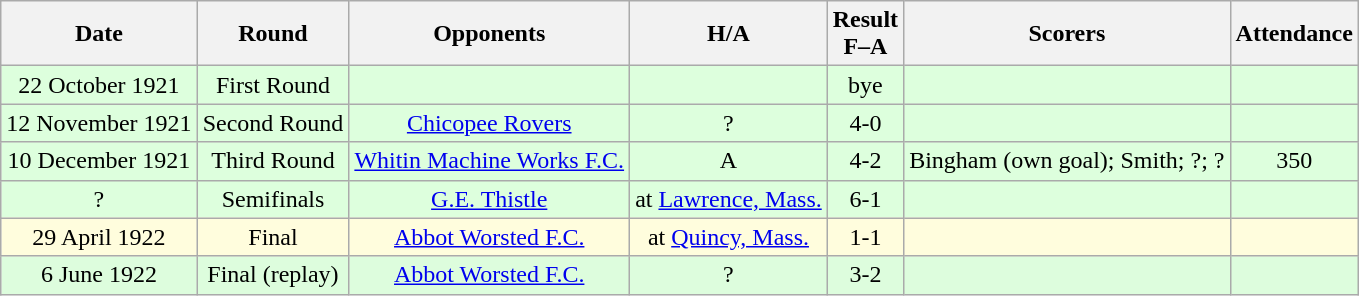<table class="wikitable" style="text-align:center">
<tr>
<th>Date</th>
<th>Round</th>
<th>Opponents</th>
<th>H/A</th>
<th>Result<br>F–A</th>
<th>Scorers</th>
<th>Attendance</th>
</tr>
<tr bgcolor="#ddffdd">
<td>22 October 1921</td>
<td>First Round</td>
<td></td>
<td></td>
<td>bye</td>
<td></td>
<td></td>
</tr>
<tr bgcolor="#ddffdd">
<td>12 November 1921</td>
<td>Second Round</td>
<td><a href='#'>Chicopee Rovers</a></td>
<td>?</td>
<td>4-0</td>
<td></td>
<td></td>
</tr>
<tr bgcolor="#ddffdd">
<td>10 December 1921</td>
<td>Third Round</td>
<td><a href='#'>Whitin Machine Works F.C.</a></td>
<td>A</td>
<td>4-2</td>
<td>Bingham (own goal); Smith; ?; ?</td>
<td>350</td>
</tr>
<tr bgcolor="#ddffdd">
<td>?</td>
<td>Semifinals</td>
<td><a href='#'>G.E. Thistle</a></td>
<td>at <a href='#'>Lawrence, Mass.</a></td>
<td>6-1</td>
<td></td>
<td></td>
</tr>
<tr bgcolor="#ffffdddd">
<td>29 April 1922</td>
<td>Final</td>
<td><a href='#'>Abbot Worsted F.C.</a></td>
<td>at <a href='#'>Quincy, Mass.</a></td>
<td>1-1</td>
<td></td>
<td></td>
</tr>
<tr bgcolor="#ddffdddd">
<td>6 June 1922</td>
<td>Final (replay)</td>
<td><a href='#'>Abbot Worsted F.C.</a></td>
<td>?</td>
<td>3-2</td>
<td></td>
<td></td>
</tr>
</table>
